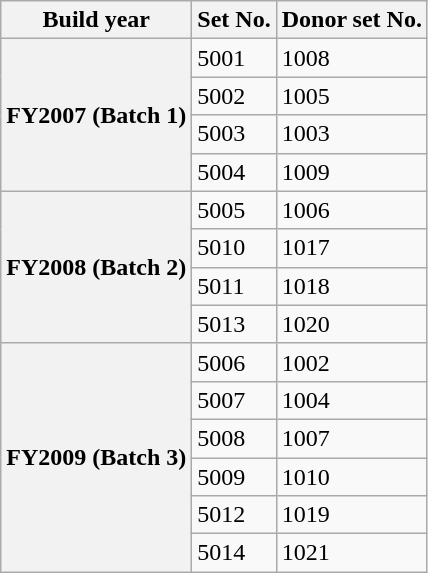<table class="wikitable">
<tr>
<th>Build year</th>
<th>Set No.</th>
<th>Donor set No.</th>
</tr>
<tr>
<th rowspan="4">FY2007 (Batch 1)</th>
<td>5001</td>
<td>1008</td>
</tr>
<tr>
<td>5002</td>
<td>1005</td>
</tr>
<tr>
<td>5003</td>
<td>1003</td>
</tr>
<tr>
<td>5004</td>
<td>1009</td>
</tr>
<tr>
<th rowspan="4">FY2008 (Batch 2)</th>
<td>5005</td>
<td>1006</td>
</tr>
<tr>
<td>5010</td>
<td>1017</td>
</tr>
<tr>
<td>5011</td>
<td>1018</td>
</tr>
<tr>
<td>5013</td>
<td>1020</td>
</tr>
<tr>
<th rowspan="6">FY2009 (Batch 3)</th>
<td>5006</td>
<td>1002</td>
</tr>
<tr>
<td>5007</td>
<td>1004</td>
</tr>
<tr>
<td>5008</td>
<td>1007</td>
</tr>
<tr>
<td>5009</td>
<td>1010</td>
</tr>
<tr>
<td>5012</td>
<td>1019</td>
</tr>
<tr>
<td>5014</td>
<td>1021</td>
</tr>
</table>
